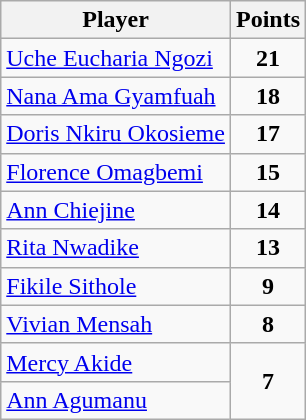<table class="wikitable" style="text-align: center">
<tr>
<th>Player</th>
<th>Points</th>
</tr>
<tr>
<td align=left> <a href='#'>Uche Eucharia Ngozi</a></td>
<td><strong>21</strong></td>
</tr>
<tr>
<td align=left> <a href='#'>Nana Ama Gyamfuah</a></td>
<td><strong>18</strong></td>
</tr>
<tr>
<td align=left> <a href='#'>Doris Nkiru Okosieme</a></td>
<td><strong>17</strong></td>
</tr>
<tr>
<td align=left> <a href='#'>Florence Omagbemi</a></td>
<td><strong>15</strong></td>
</tr>
<tr>
<td align=left> <a href='#'>Ann Chiejine</a></td>
<td><strong>14</strong></td>
</tr>
<tr>
<td align=left> <a href='#'>Rita Nwadike</a></td>
<td><strong>13</strong></td>
</tr>
<tr>
<td align=left> <a href='#'>Fikile Sithole</a></td>
<td><strong>9</strong></td>
</tr>
<tr>
<td align=left> <a href='#'>Vivian Mensah</a></td>
<td><strong>8</strong></td>
</tr>
<tr>
<td align=left> <a href='#'>Mercy Akide</a></td>
<td rowspan=2><strong>7</strong></td>
</tr>
<tr>
<td align=left> <a href='#'>Ann Agumanu</a></td>
</tr>
</table>
